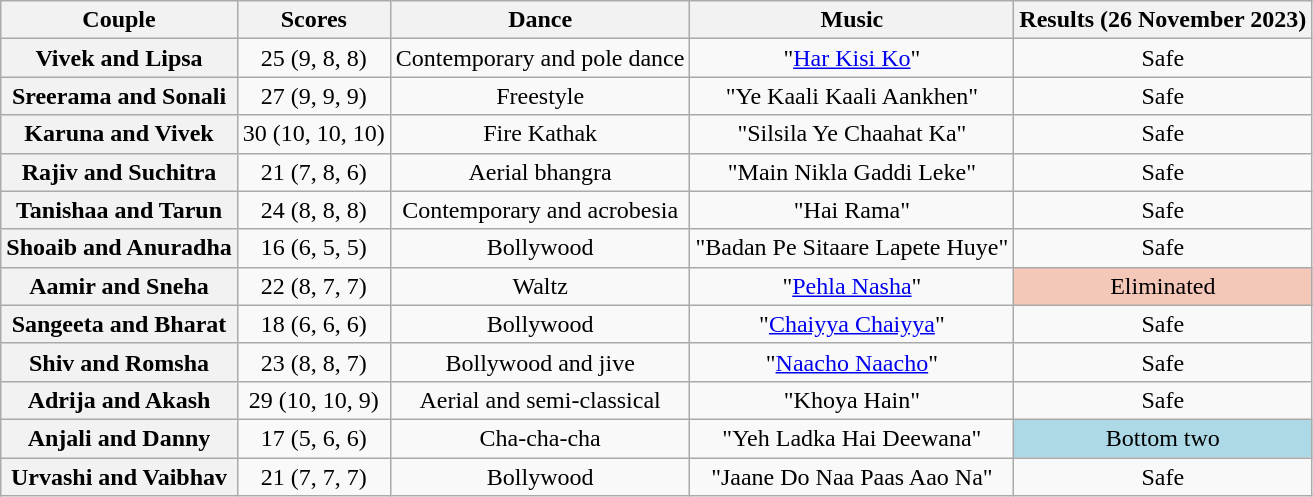<table class="wikitable plainrowheaders sortable" style="text-align:center;">
<tr>
<th class="sortable" scope="col" style="text-align:center">Couple</th>
<th scope="col">Scores</th>
<th class="unsortable" scope="col">Dance</th>
<th scope="col" class="unsortable">Music</th>
<th scope="col" class="unsortable">Results (26 November 2023)</th>
</tr>
<tr>
<th>Vivek and Lipsa</th>
<td>25 (9, 8, 8)</td>
<td>Contemporary and pole dance</td>
<td>"<a href='#'>Har Kisi Ko</a>"</td>
<td>Safe</td>
</tr>
<tr>
<th>Sreerama and Sonali</th>
<td>27 (9, 9, 9)</td>
<td>Freestyle</td>
<td>"Ye Kaali Kaali Aankhen"</td>
<td>Safe</td>
</tr>
<tr>
<th>Karuna and Vivek</th>
<td>30 (10, 10, 10)</td>
<td>Fire Kathak</td>
<td>"Silsila Ye Chaahat Ka"</td>
<td>Safe</td>
</tr>
<tr>
<th>Rajiv and Suchitra</th>
<td>21 (7, 8, 6)</td>
<td>Aerial bhangra</td>
<td>"Main Nikla Gaddi Leke"</td>
<td>Safe</td>
</tr>
<tr>
<th>Tanishaa and Tarun</th>
<td>24 (8, 8, 8)</td>
<td>Contemporary and acrobesia</td>
<td>"Hai Rama"</td>
<td>Safe</td>
</tr>
<tr>
<th>Shoaib and Anuradha</th>
<td>16 (6, 5, 5)</td>
<td>Bollywood</td>
<td>"Badan Pe Sitaare Lapete Huye"</td>
<td>Safe</td>
</tr>
<tr>
<th>Aamir and Sneha</th>
<td>22 (8, 7, 7)</td>
<td>Waltz</td>
<td>"<a href='#'>Pehla Nasha</a>"</td>
<td bgcolor = #f4c7b8>Eliminated</td>
</tr>
<tr>
<th>Sangeeta and Bharat</th>
<td>18 (6, 6, 6)</td>
<td>Bollywood</td>
<td>"<a href='#'>Chaiyya Chaiyya</a>"</td>
<td>Safe</td>
</tr>
<tr>
<th>Shiv and Romsha</th>
<td>23 (8, 8, 7)</td>
<td>Bollywood and jive</td>
<td>"<a href='#'>Naacho Naacho</a>"</td>
<td>Safe</td>
</tr>
<tr>
<th>Adrija and Akash</th>
<td>29 (10, 10, 9)</td>
<td>Aerial and semi-classical</td>
<td>"Khoya Hain"</td>
<td>Safe</td>
</tr>
<tr>
<th>Anjali and Danny</th>
<td>17 (5, 6, 6)</td>
<td>Cha-cha-cha</td>
<td>"Yeh Ladka Hai Deewana"</td>
<td bgcolor = lightblue>Bottom two</td>
</tr>
<tr>
<th>Urvashi and Vaibhav</th>
<td>21 (7, 7, 7)</td>
<td>Bollywood</td>
<td>"Jaane Do Naa Paas Aao Na"</td>
<td>Safe</td>
</tr>
</table>
